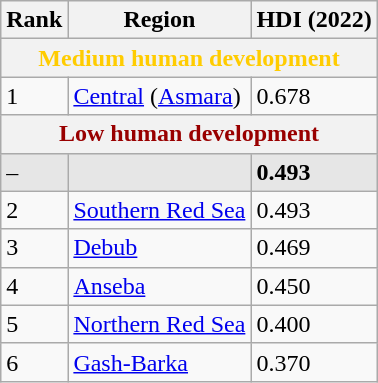<table class="wikitable sortable">
<tr>
<th>Rank</th>
<th>Region</th>
<th>HDI (2022)</th>
</tr>
<tr>
<th colspan="3" style="color:#fc0;">Medium human development</th>
</tr>
<tr>
<td>1</td>
<td><a href='#'>Central</a> (<a href='#'>Asmara</a>)</td>
<td>0.678</td>
</tr>
<tr>
<th colspan="3" style="color:#900;">Low human development</th>
</tr>
<tr style="background:#e6e6e6">
<td>–</td>
<td><strong></strong></td>
<td><strong>0.493</strong></td>
</tr>
<tr>
<td>2</td>
<td><a href='#'>Southern Red Sea</a></td>
<td>0.493</td>
</tr>
<tr>
<td>3</td>
<td><a href='#'>Debub</a></td>
<td>0.469</td>
</tr>
<tr>
<td>4</td>
<td><a href='#'>Anseba</a></td>
<td>0.450</td>
</tr>
<tr>
<td>5</td>
<td><a href='#'>Northern Red Sea</a></td>
<td>0.400</td>
</tr>
<tr>
<td>6</td>
<td><a href='#'>Gash-Barka</a></td>
<td>0.370</td>
</tr>
</table>
